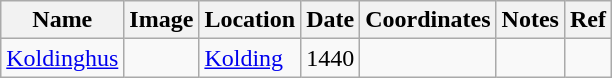<table class="wikitable sortable">
<tr>
<th>Name</th>
<th>Image</th>
<th>Location</th>
<th>Date</th>
<th>Coordinates</th>
<th>Notes</th>
<th>Ref</th>
</tr>
<tr>
<td><a href='#'>Koldinghus</a></td>
<td></td>
<td><a href='#'>Kolding</a></td>
<td>1440</td>
<td></td>
<td></td>
<td></td>
</tr>
</table>
